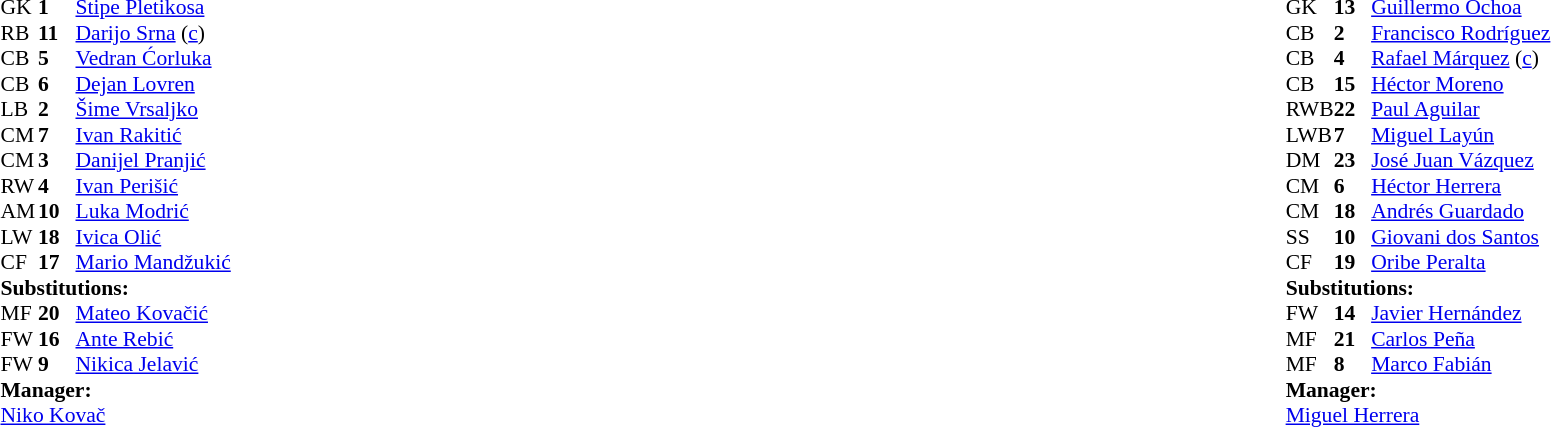<table width="100%">
<tr>
<td valign="top" width="40%"><br><table style="font-size:90%" cellspacing="0" cellpadding="0">
<tr>
<th width=25></th>
<th width=25></th>
</tr>
<tr>
<td>GK</td>
<td><strong>1</strong></td>
<td><a href='#'>Stipe Pletikosa</a></td>
</tr>
<tr>
<td>RB</td>
<td><strong>11</strong></td>
<td><a href='#'>Darijo Srna</a> (<a href='#'>c</a>)</td>
</tr>
<tr>
<td>CB</td>
<td><strong>5</strong></td>
<td><a href='#'>Vedran Ćorluka</a></td>
</tr>
<tr>
<td>CB</td>
<td><strong>6</strong></td>
<td><a href='#'>Dejan Lovren</a></td>
</tr>
<tr>
<td>LB</td>
<td><strong>2</strong></td>
<td><a href='#'>Šime Vrsaljko</a></td>
<td></td>
<td></td>
</tr>
<tr>
<td>CM</td>
<td><strong>7</strong></td>
<td><a href='#'>Ivan Rakitić</a></td>
<td></td>
</tr>
<tr>
<td>CM</td>
<td><strong>3</strong></td>
<td><a href='#'>Danijel Pranjić</a></td>
<td></td>
<td></td>
</tr>
<tr>
<td>RW</td>
<td><strong>4</strong></td>
<td><a href='#'>Ivan Perišić</a></td>
</tr>
<tr>
<td>AM</td>
<td><strong>10</strong></td>
<td><a href='#'>Luka Modrić</a></td>
</tr>
<tr>
<td>LW</td>
<td><strong>18</strong></td>
<td><a href='#'>Ivica Olić</a></td>
<td></td>
<td></td>
</tr>
<tr>
<td>CF</td>
<td><strong>17</strong></td>
<td><a href='#'>Mario Mandžukić</a></td>
</tr>
<tr>
<td colspan=3><strong>Substitutions:</strong></td>
</tr>
<tr>
<td>MF</td>
<td><strong>20</strong></td>
<td><a href='#'>Mateo Kovačić</a></td>
<td></td>
<td></td>
</tr>
<tr>
<td>FW</td>
<td><strong>16</strong></td>
<td><a href='#'>Ante Rebić</a></td>
<td></td>
<td></td>
</tr>
<tr>
<td>FW</td>
<td><strong>9</strong></td>
<td><a href='#'>Nikica Jelavić</a></td>
<td></td>
<td></td>
</tr>
<tr>
<td colspan=3><strong>Manager:</strong></td>
</tr>
<tr>
<td colspan=3><a href='#'>Niko Kovač</a></td>
</tr>
</table>
</td>
<td valign="top"></td>
<td style="vertical-align:top; width:50%;"><br><table style="font-size:90%;margin:auto" cellspacing="0" cellpadding="0">
<tr>
<th width="25"></th>
<th width="25"></th>
</tr>
<tr>
<td>GK</td>
<td><strong>13</strong></td>
<td><a href='#'>Guillermo Ochoa</a></td>
</tr>
<tr>
<td>CB</td>
<td><strong>2</strong></td>
<td><a href='#'>Francisco Rodríguez</a></td>
</tr>
<tr>
<td>CB</td>
<td><strong>4</strong></td>
<td><a href='#'>Rafael Márquez</a> (<a href='#'>c</a>)</td>
<td></td>
</tr>
<tr>
<td>CB</td>
<td><strong>15</strong></td>
<td><a href='#'>Héctor Moreno</a></td>
</tr>
<tr>
<td>RWB</td>
<td><strong>22</strong></td>
<td><a href='#'>Paul Aguilar</a></td>
</tr>
<tr>
<td>LWB</td>
<td><strong>7</strong></td>
<td><a href='#'>Miguel Layún</a></td>
</tr>
<tr>
<td>DM</td>
<td><strong>23</strong></td>
<td><a href='#'>José Juan Vázquez</a></td>
<td></td>
</tr>
<tr>
<td>CM</td>
<td><strong>6</strong></td>
<td><a href='#'>Héctor Herrera</a></td>
</tr>
<tr>
<td>CM</td>
<td><strong>18</strong></td>
<td><a href='#'>Andrés Guardado</a></td>
<td></td>
<td></td>
</tr>
<tr>
<td>SS</td>
<td><strong>10</strong></td>
<td><a href='#'>Giovani dos Santos</a></td>
<td></td>
<td></td>
</tr>
<tr>
<td>CF</td>
<td><strong>19</strong></td>
<td><a href='#'>Oribe Peralta</a></td>
<td></td>
<td></td>
</tr>
<tr>
<td colspan=3><strong>Substitutions:</strong></td>
</tr>
<tr>
<td>FW</td>
<td><strong>14</strong></td>
<td><a href='#'>Javier Hernández</a></td>
<td></td>
<td></td>
</tr>
<tr>
<td>MF</td>
<td><strong>21</strong></td>
<td><a href='#'>Carlos Peña</a></td>
<td></td>
<td></td>
</tr>
<tr>
<td>MF</td>
<td><strong>8</strong></td>
<td><a href='#'>Marco Fabián</a></td>
<td></td>
<td></td>
</tr>
<tr>
<td colspan=3><strong>Manager:</strong></td>
</tr>
<tr>
<td colspan=3><a href='#'>Miguel Herrera</a></td>
</tr>
</table>
</td>
</tr>
</table>
